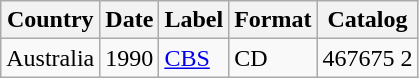<table class="wikitable">
<tr>
<th>Country</th>
<th>Date</th>
<th>Label</th>
<th>Format</th>
<th>Catalog</th>
</tr>
<tr>
<td>Australia</td>
<td>1990</td>
<td><a href='#'>CBS</a></td>
<td>CD</td>
<td>467675 2</td>
</tr>
</table>
